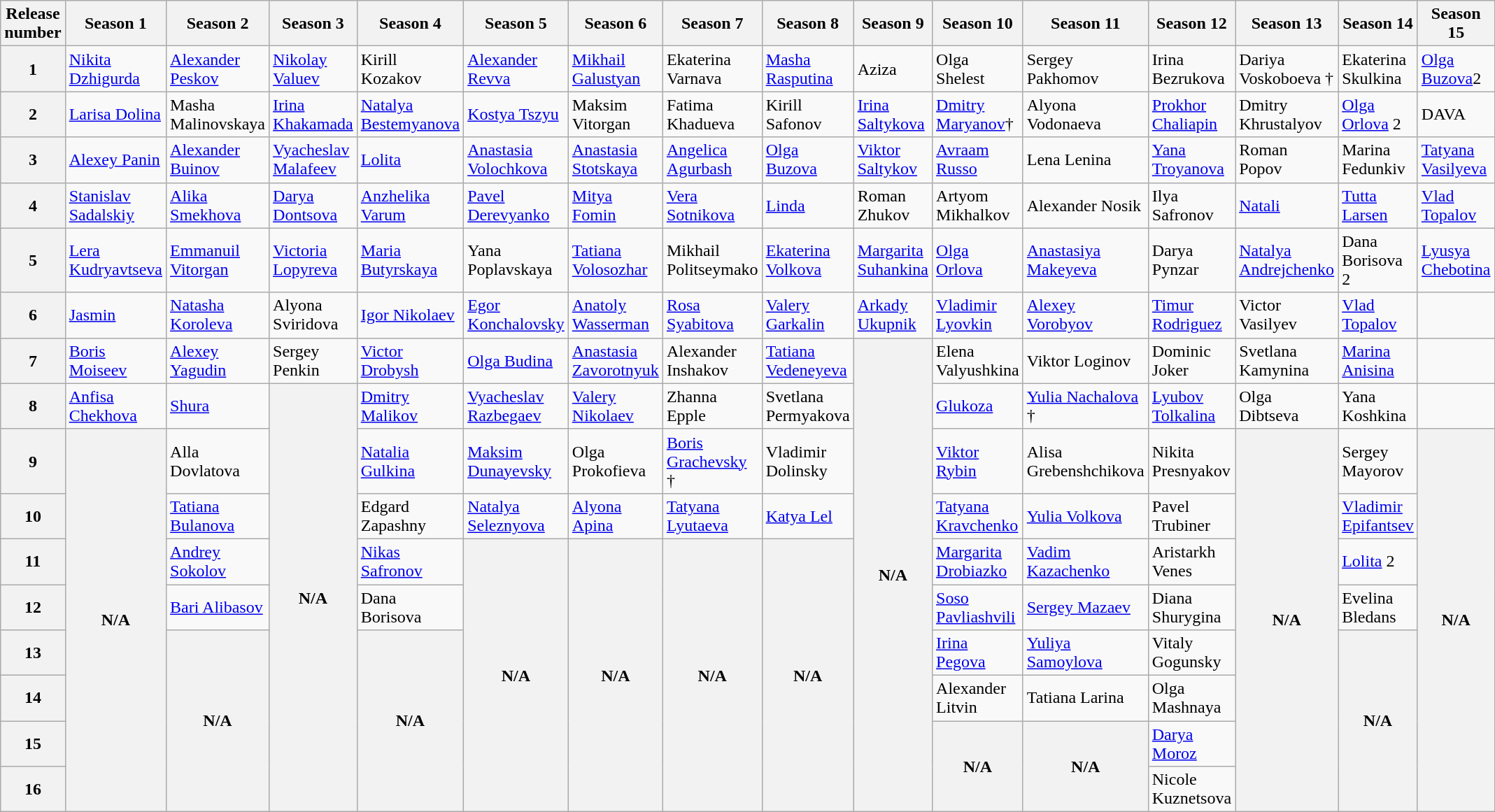<table class="wikitable">
<tr>
<th>Release number</th>
<th><strong>Season 1</strong></th>
<th><strong>Season 2</strong></th>
<th><strong>Season 3</strong></th>
<th><strong>Season 4</strong></th>
<th><strong>Season 5</strong></th>
<th><strong>Season 6</strong></th>
<th><strong>Season 7</strong></th>
<th><strong>Season 8</strong></th>
<th><strong>Season 9</strong></th>
<th><strong>Season 10</strong></th>
<th><strong>Season 11</strong></th>
<th><strong>Season 12</strong></th>
<th><strong>Season 13</strong></th>
<th><strong>Season 14</strong></th>
<th>Season 15</th>
</tr>
<tr>
<th>1</th>
<td><a href='#'>Nikita Dzhigurda</a></td>
<td><a href='#'>Alexander Peskov</a></td>
<td><a href='#'>Nikolay Valuev</a></td>
<td>Kirill Kozakov</td>
<td><a href='#'>Alexander Revva</a></td>
<td><a href='#'>Mikhail Galustyan</a></td>
<td>Ekaterina Varnava</td>
<td><a href='#'>Masha Rasputina</a></td>
<td>Aziza</td>
<td>Olga Shelest</td>
<td>Sergey Pakhomov</td>
<td>Irina Bezrukova</td>
<td>Dariya Voskoboeva †</td>
<td>Ekaterina Skulkina</td>
<td><a href='#'>Olga Buzova</a>2</td>
</tr>
<tr>
<th>2</th>
<td><a href='#'>Larisa Dolina</a></td>
<td>Masha Malinovskaya</td>
<td><a href='#'>Irina Khakamada</a></td>
<td><a href='#'>Natalya Bestemyanova</a></td>
<td><a href='#'>Kostya Tszyu</a></td>
<td>Maksim Vitorgan</td>
<td>Fatima Khadueva</td>
<td>Kirill Safonov</td>
<td><a href='#'>Irina Saltykova</a></td>
<td><a href='#'>Dmitry Maryanov</a>†</td>
<td>Alyona Vodonaeva</td>
<td><a href='#'>Prokhor Chaliapin</a></td>
<td>Dmitry Khrustalyov</td>
<td><a href='#'>Olga Orlova</a> 2</td>
<td>DAVA</td>
</tr>
<tr>
<th>3</th>
<td><a href='#'>Alexey Panin</a></td>
<td><a href='#'>Alexander Buinov</a></td>
<td><a href='#'>Vyacheslav Malafeev</a></td>
<td><a href='#'>Lolita</a></td>
<td><a href='#'>Anastasia Volochkova</a></td>
<td><a href='#'>Anastasia Stotskaya</a></td>
<td><a href='#'>Angelica Agurbash</a></td>
<td><a href='#'>Olga Buzova</a></td>
<td><a href='#'>Viktor Saltykov</a></td>
<td><a href='#'>Avraam Russo</a></td>
<td>Lena Lenina</td>
<td><a href='#'>Yana Troyanova</a></td>
<td>Roman Popov</td>
<td>Marina Fedunkiv</td>
<td><a href='#'>Tatyana Vasilyeva</a></td>
</tr>
<tr>
<th>4</th>
<td><a href='#'>Stanislav Sadalskiy</a></td>
<td><a href='#'>Alika Smekhova</a></td>
<td><a href='#'>Darya Dontsova</a></td>
<td><a href='#'>Anzhelika Varum</a></td>
<td><a href='#'>Pavel Derevyanko</a></td>
<td><a href='#'>Mitya Fomin</a></td>
<td><a href='#'>Vera Sotnikova</a></td>
<td><a href='#'>Linda</a></td>
<td>Roman Zhukov</td>
<td>Artyom Mikhalkov</td>
<td>Alexander Nosik</td>
<td>Ilya Safronov</td>
<td><a href='#'>Natali</a></td>
<td><a href='#'>Tutta Larsen</a></td>
<td><a href='#'>Vlad Topalov</a></td>
</tr>
<tr>
<th>5</th>
<td><a href='#'>Lera Kudryavtseva</a></td>
<td><a href='#'>Emmanuil Vitorgan</a></td>
<td><a href='#'>Victoria Lopyreva</a></td>
<td><a href='#'>Maria Butyrskaya</a></td>
<td>Yana Poplavskaya</td>
<td><a href='#'>Tatiana Volosozhar</a></td>
<td>Mikhail Politseymako</td>
<td><a href='#'>Ekaterina Volkova</a></td>
<td><a href='#'>Margarita Suhankina</a></td>
<td><a href='#'>Olga Orlova</a></td>
<td><a href='#'>Anastasiya Makeyeva</a></td>
<td>Darya Pynzar</td>
<td><a href='#'>Natalya Andrejchenko</a></td>
<td>Dana Borisova 2</td>
<td><a href='#'>Lyusya Chebotina</a></td>
</tr>
<tr>
<th>6</th>
<td><a href='#'>Jasmin</a></td>
<td><a href='#'>Natasha Koroleva</a></td>
<td>Alyona Sviridova</td>
<td><a href='#'>Igor Nikolaev</a></td>
<td><a href='#'>Egor Konchalovsky</a></td>
<td><a href='#'>Anatoly Wasserman</a></td>
<td><a href='#'>Rosa Syabitova</a></td>
<td><a href='#'>Valery Garkalin</a></td>
<td><a href='#'>Arkady Ukupnik</a></td>
<td><a href='#'>Vladimir Lyovkin</a></td>
<td><a href='#'>Alexey Vorobyov</a></td>
<td><a href='#'>Timur Rodriguez</a></td>
<td>Victor Vasilyev</td>
<td><a href='#'>Vlad Topalov</a></td>
<td></td>
</tr>
<tr>
<th>7</th>
<td><a href='#'>Boris Moiseev</a></td>
<td><a href='#'>Alexey Yagudin</a></td>
<td>Sergey Penkin</td>
<td><a href='#'>Victor Drobysh</a></td>
<td><a href='#'>Olga Budina</a></td>
<td><a href='#'>Anastasia Zavorotnyuk</a></td>
<td>Alexander Inshakov</td>
<td><a href='#'>Tatiana Vedeneyeva</a></td>
<th rowspan="10">N/A</th>
<td>Elena Valyushkina</td>
<td>Viktor Loginov</td>
<td>Dominic Joker</td>
<td>Svetlana Kamynina</td>
<td><a href='#'>Marina Anisina</a></td>
<td></td>
</tr>
<tr>
<th>8</th>
<td><a href='#'>Anfisa Chekhova</a></td>
<td><a href='#'>Shura</a></td>
<th rowspan="9">N/A</th>
<td><a href='#'>Dmitry Malikov</a></td>
<td><a href='#'>Vyacheslav Razbegaev</a></td>
<td><a href='#'>Valery Nikolaev</a></td>
<td>Zhanna Epple</td>
<td>Svetlana Permyakova</td>
<td><a href='#'>Glukoza</a></td>
<td><a href='#'>Yulia Nachalova</a> †</td>
<td><a href='#'>Lyubov Tolkalina</a></td>
<td>Olga Dibtseva</td>
<td>Yana Koshkina</td>
<td></td>
</tr>
<tr>
<th>9</th>
<th rowspan="8">N/A</th>
<td>Alla Dovlatova</td>
<td><a href='#'>Natalia Gulkina</a></td>
<td><a href='#'>Maksim Dunayevsky</a></td>
<td>Olga Prokofieva</td>
<td><a href='#'>Boris Grachevsky</a> †</td>
<td>Vladimir Dolinsky</td>
<td><a href='#'>Viktor Rybin</a></td>
<td>Alisa Grebenshchikova</td>
<td>Nikita Presnyakov</td>
<th rowspan="8">N/A</th>
<td>Sergey Mayorov</td>
<th rowspan="8">N/A</th>
</tr>
<tr>
<th>10</th>
<td><a href='#'>Tatiana Bulanova</a></td>
<td>Edgard Zapashny</td>
<td><a href='#'>Natalya Seleznyova</a></td>
<td><a href='#'>Alyona Apina</a></td>
<td><a href='#'>Tatyana Lyutaeva</a></td>
<td><a href='#'>Katya Lel</a></td>
<td><a href='#'>Tatyana Kravchenko</a></td>
<td><a href='#'>Yulia Volkova</a></td>
<td>Pavel Trubiner</td>
<td><a href='#'>Vladimir Epifantsev</a></td>
</tr>
<tr>
<th>11</th>
<td><a href='#'>Andrey Sokolov</a></td>
<td><a href='#'>Nikas Safronov</a></td>
<th rowspan="6">N/A</th>
<th rowspan="6">N/A</th>
<th rowspan="6">N/A</th>
<th rowspan="6">N/A</th>
<td><a href='#'>Margarita Drobiazko</a></td>
<td><a href='#'>Vadim Kazachenko</a></td>
<td>Aristarkh Venes</td>
<td><a href='#'>Lolita</a> 2</td>
</tr>
<tr>
<th>12</th>
<td><a href='#'>Bari Alibasov</a></td>
<td>Dana Borisova</td>
<td><a href='#'>Soso Pavliashvili</a></td>
<td><a href='#'>Sergey Mazaev</a></td>
<td>Diana Shurygina</td>
<td>Evelina Bledans</td>
</tr>
<tr>
<th>13</th>
<th rowspan="5">N/A</th>
<th rowspan="5">N/A</th>
<td><a href='#'>Irina Pegova</a></td>
<td><a href='#'>Yuliya Samoylova</a></td>
<td>Vitaly Gogunsky</td>
<th rowspan=4>N/A</th>
</tr>
<tr>
<th>14</th>
<td>Alexander Litvin</td>
<td>Tatiana Larina</td>
<td>Olga Mashnaya</td>
</tr>
<tr>
<th>15</th>
<th rowspan="2">N/A</th>
<th rowspan="2">N/A</th>
<td><a href='#'>Darya Moroz</a></td>
</tr>
<tr>
<th>16</th>
<td>Nicole Kuznetsova</td>
</tr>
</table>
